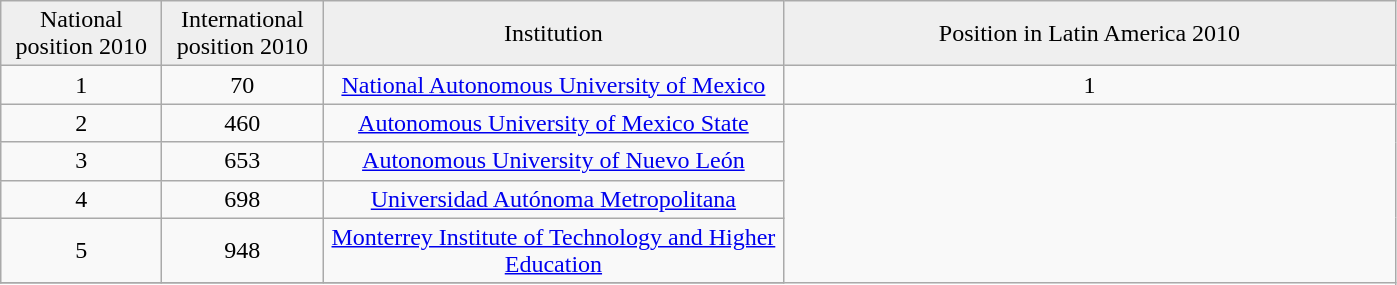<table class="wikitable sortable">
<tr bgColor="#efefef">
<td align="center">National position 2010</td>
<td align="center">International position 2010</td>
<td align="center">Institution</td>
<td align="center">Position in Latin America 2010</td>
</tr>
<tr>
<td width="100" align="center">1</td>
<td width="100" align="center">70</td>
<td width="300" align="center"><a href='#'>National Autonomous University of Mexico</a></td>
<td width="400" align="center">1</td>
</tr>
<tr>
<td width="100" align="center">2</td>
<td width="100" align="center">460</td>
<td width="300" align="center"><a href='#'>Autonomous University of Mexico State</a></td>
</tr>
<tr>
<td width="100" align="center">3</td>
<td width="100" align="center">653</td>
<td width="300" align="center"><a href='#'>Autonomous University of Nuevo León</a></td>
</tr>
<tr>
<td width="100" align="center">4</td>
<td width="100" align="center">698</td>
<td width="300" align="center"><a href='#'>Universidad Autónoma Metropolitana</a></td>
</tr>
<tr>
<td width="100" align="center">5</td>
<td width="100" align="center">948</td>
<td width="300" align="center"><a href='#'>Monterrey Institute of Technology and Higher Education</a></td>
</tr>
<tr>
</tr>
</table>
